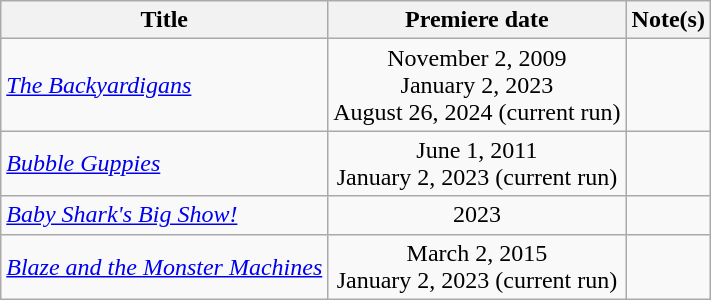<table class="wikitable sortable" style="text-align:center;">
<tr>
<th scope="col">Title</th>
<th scope="col">Premiere date</th>
<th scope="col">Note(s)</th>
</tr>
<tr>
<td scope="row" style="text-align:left;"><em><a href='#'>The Backyardigans</a></em></td>
<td>November 2, 2009<br>January 2, 2023<br>August 26, 2024 (current run)</td>
<td></td>
</tr>
<tr>
<td scope="row" style="text-align:left;"><em><a href='#'>Bubble Guppies</a></em></td>
<td>June 1, 2011<br>January 2, 2023 (current run)</td>
<td></td>
</tr>
<tr>
<td scope="row" style="text-align:left;"><em><a href='#'>Baby Shark's Big Show!</a></em></td>
<td>2023</td>
<td></td>
</tr>
<tr>
<td scope="row" style="text-align:left;"><em><a href='#'>Blaze and the Monster Machines</a></em></td>
<td>March 2, 2015<br>January 2, 2023 (current run)</td>
<td></td>
</tr>
</table>
